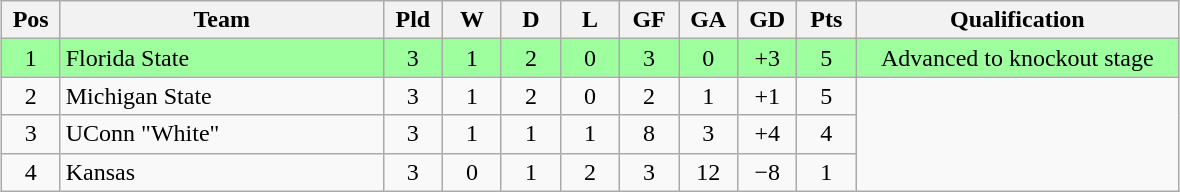<table class="wikitable" style="text-align:center; margin: 1em auto">
<tr>
<th style=width:2em>Pos</th>
<th style=width:13em>Team</th>
<th style=width:2em>Pld</th>
<th style=width:2em>W</th>
<th style=width:2em>D</th>
<th style=width:2em>L</th>
<th style=width:2em>GF</th>
<th style=width:2em>GA</th>
<th style=width:2em>GD</th>
<th style=width:2em>Pts</th>
<th style=width:13em>Qualification</th>
</tr>
<tr bgcolor="#9eff9e">
<td>1</td>
<td style="text-align:left">Florida State</td>
<td>3</td>
<td>1</td>
<td>2</td>
<td>0</td>
<td>3</td>
<td>0</td>
<td>+3</td>
<td>5</td>
<td>Advanced to knockout stage</td>
</tr>
<tr>
<td>2</td>
<td style="text-align:left">Michigan State</td>
<td>3</td>
<td>1</td>
<td>2</td>
<td>0</td>
<td>2</td>
<td>1</td>
<td>+1</td>
<td>5</td>
<td rowspan="3"></td>
</tr>
<tr>
<td>3</td>
<td style="text-align:left">UConn "White"</td>
<td>3</td>
<td>1</td>
<td>1</td>
<td>1</td>
<td>8</td>
<td>3</td>
<td>+4<strong></strong></td>
<td>4</td>
</tr>
<tr>
<td>4</td>
<td style="text-align:left">Kansas</td>
<td>3</td>
<td>0</td>
<td>1</td>
<td>2</td>
<td>3</td>
<td>12</td>
<td>−8<strong></strong></td>
<td>1</td>
</tr>
</table>
